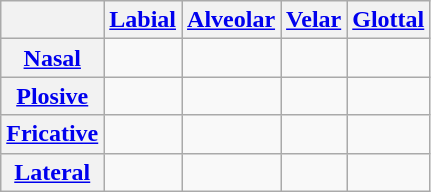<table class="wikitable" style="text-align: center;">
<tr>
<th></th>
<th><a href='#'>Labial</a></th>
<th><a href='#'>Alveolar</a></th>
<th><a href='#'>Velar</a></th>
<th><a href='#'>Glottal</a></th>
</tr>
<tr>
<th><a href='#'>Nasal</a></th>
<td></td>
<td></td>
<td></td>
<td></td>
</tr>
<tr>
<th><a href='#'>Plosive</a></th>
<td></td>
<td></td>
<td></td>
<td></td>
</tr>
<tr>
<th><a href='#'>Fricative</a></th>
<td>  </td>
<td></td>
<td></td>
<td></td>
</tr>
<tr>
<th><a href='#'>Lateral</a></th>
<td></td>
<td></td>
<td></td>
<td></td>
</tr>
</table>
